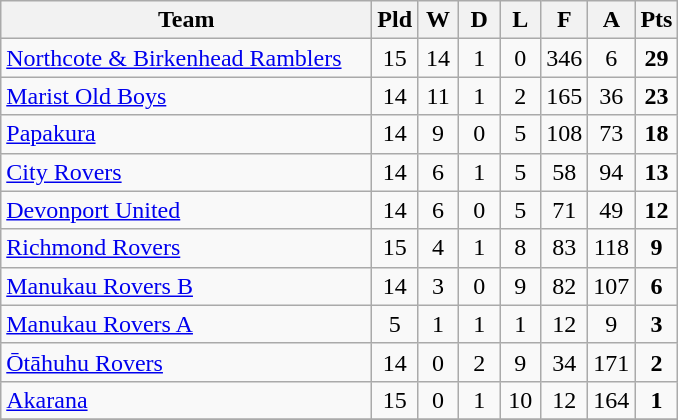<table class="wikitable" style="text-align:center;">
<tr>
<th width=240>Team</th>
<th width=20 abbr="Played">Pld</th>
<th width=20 abbr="Won">W</th>
<th width=20 abbr="Drawn">D</th>
<th width=20 abbr="Lost">L</th>
<th width=20 abbr="For">F</th>
<th width=20 abbr="Against">A</th>
<th width=20 abbr="Points">Pts</th>
</tr>
<tr>
<td style="text-align:left;"><a href='#'>Northcote & Birkenhead Ramblers</a></td>
<td>15</td>
<td>14</td>
<td>1</td>
<td>0</td>
<td>346</td>
<td>6</td>
<td><strong>29</strong></td>
</tr>
<tr>
<td style="text-align:left;"><a href='#'>Marist Old Boys</a></td>
<td>14</td>
<td>11</td>
<td>1</td>
<td>2</td>
<td>165</td>
<td>36</td>
<td><strong>23</strong></td>
</tr>
<tr>
<td style="text-align:left;"><a href='#'>Papakura</a></td>
<td>14</td>
<td>9</td>
<td>0</td>
<td>5</td>
<td>108</td>
<td>73</td>
<td><strong>18</strong></td>
</tr>
<tr>
<td style="text-align:left;"><a href='#'>City Rovers</a></td>
<td>14</td>
<td>6</td>
<td>1</td>
<td>5</td>
<td>58</td>
<td>94</td>
<td><strong>13</strong></td>
</tr>
<tr>
<td style="text-align:left;"><a href='#'>Devonport United</a></td>
<td>14</td>
<td>6</td>
<td>0</td>
<td>5</td>
<td>71</td>
<td>49</td>
<td><strong>12</strong></td>
</tr>
<tr>
<td style="text-align:left;"><a href='#'>Richmond Rovers</a></td>
<td>15</td>
<td>4</td>
<td>1</td>
<td>8</td>
<td>83</td>
<td>118</td>
<td><strong>9</strong></td>
</tr>
<tr>
<td style="text-align:left;"><a href='#'>Manukau Rovers B</a></td>
<td>14</td>
<td>3</td>
<td>0</td>
<td>9</td>
<td>82</td>
<td>107</td>
<td><strong>6</strong></td>
</tr>
<tr>
<td style="text-align:left;"><a href='#'>Manukau Rovers A</a></td>
<td>5</td>
<td>1</td>
<td>1</td>
<td>1</td>
<td>12</td>
<td>9</td>
<td><strong>3</strong></td>
</tr>
<tr>
<td style="text-align:left;"><a href='#'>Ōtāhuhu Rovers</a></td>
<td>14</td>
<td>0</td>
<td>2</td>
<td>9</td>
<td>34</td>
<td>171</td>
<td><strong>2</strong></td>
</tr>
<tr>
<td style="text-align:left;"><a href='#'>Akarana</a></td>
<td>15</td>
<td>0</td>
<td>1</td>
<td>10</td>
<td>12</td>
<td>164</td>
<td><strong>1</strong></td>
</tr>
<tr>
</tr>
</table>
